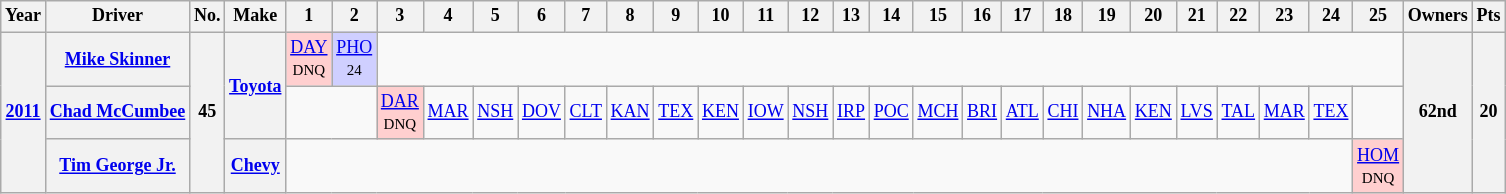<table class="wikitable" style="text-align:center; font-size:75%">
<tr>
<th>Year</th>
<th>Driver</th>
<th>No.</th>
<th>Make</th>
<th>1</th>
<th>2</th>
<th>3</th>
<th>4</th>
<th>5</th>
<th>6</th>
<th>7</th>
<th>8</th>
<th>9</th>
<th>10</th>
<th>11</th>
<th>12</th>
<th>13</th>
<th>14</th>
<th>15</th>
<th>16</th>
<th>17</th>
<th>18</th>
<th>19</th>
<th>20</th>
<th>21</th>
<th>22</th>
<th>23</th>
<th>24</th>
<th>25</th>
<th>Owners</th>
<th>Pts</th>
</tr>
<tr>
<th rowspan=3><a href='#'>2011</a></th>
<th><a href='#'>Mike Skinner</a></th>
<th rowspan=3>45</th>
<th rowspan=2><a href='#'>Toyota</a></th>
<td style="background:#FFCFCF;"><a href='#'>DAY</a><br><small>DNQ</small></td>
<td style="background:#CFCFFF;"><a href='#'>PHO</a><br><small>24</small></td>
<td colspan=23></td>
<th rowspan=3>62nd</th>
<th rowspan=3>20</th>
</tr>
<tr>
<th><a href='#'>Chad McCumbee</a></th>
<td colspan=2></td>
<td style="background:#FFCFCF;"><a href='#'>DAR</a><br><small>DNQ</small></td>
<td><a href='#'>MAR</a></td>
<td><a href='#'>NSH</a></td>
<td><a href='#'>DOV</a></td>
<td><a href='#'>CLT</a></td>
<td><a href='#'>KAN</a></td>
<td><a href='#'>TEX</a></td>
<td><a href='#'>KEN</a></td>
<td><a href='#'>IOW</a></td>
<td><a href='#'>NSH</a></td>
<td><a href='#'>IRP</a></td>
<td><a href='#'>POC</a></td>
<td><a href='#'>MCH</a></td>
<td><a href='#'>BRI</a></td>
<td><a href='#'>ATL</a></td>
<td><a href='#'>CHI</a></td>
<td><a href='#'>NHA</a></td>
<td><a href='#'>KEN</a></td>
<td><a href='#'>LVS</a></td>
<td><a href='#'>TAL</a></td>
<td><a href='#'>MAR</a></td>
<td><a href='#'>TEX</a></td>
<td></td>
</tr>
<tr>
<th><a href='#'>Tim George Jr.</a></th>
<th><a href='#'>Chevy</a></th>
<td colspan=24></td>
<td style="background:#FFCFCF;"><a href='#'>HOM</a><br><small>DNQ</small></td>
</tr>
</table>
